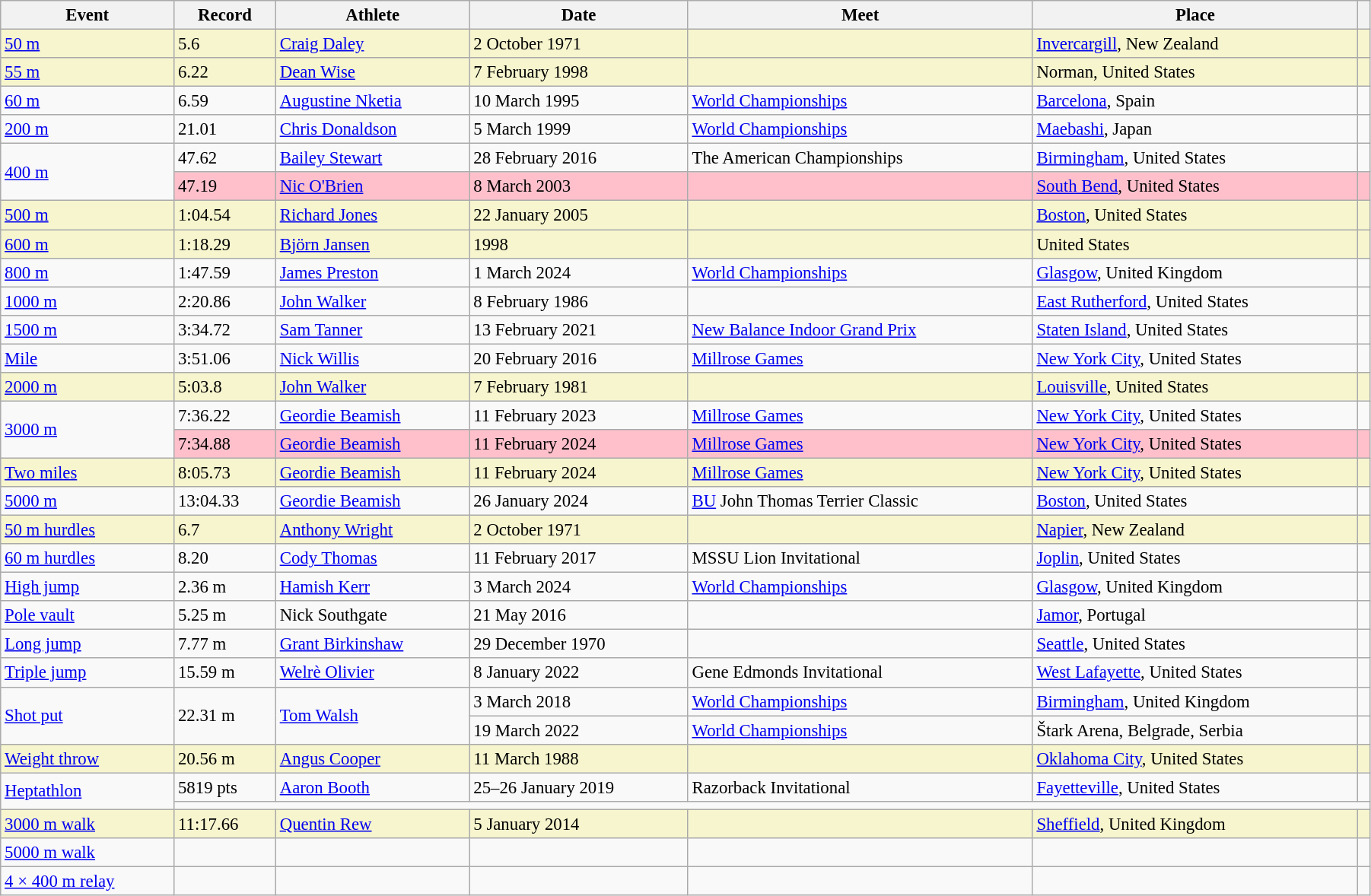<table class="wikitable" style="font-size:95%; width: 95%;">
<tr>
<th>Event</th>
<th>Record</th>
<th>Athlete</th>
<th>Date</th>
<th>Meet</th>
<th>Place</th>
<th></th>
</tr>
<tr style="background:#f6F5CE;">
<td><a href='#'>50 m</a></td>
<td>5.6 </td>
<td><a href='#'>Craig Daley</a></td>
<td>2 October 1971</td>
<td></td>
<td><a href='#'>Invercargill</a>, New Zealand</td>
<td></td>
</tr>
<tr style="background:#f6F5CE;">
<td><a href='#'>55 m</a></td>
<td>6.22</td>
<td><a href='#'>Dean Wise</a></td>
<td>7 February 1998</td>
<td></td>
<td>Norman, United States</td>
<td></td>
</tr>
<tr>
<td><a href='#'>60 m</a></td>
<td>6.59</td>
<td><a href='#'>Augustine Nketia</a></td>
<td>10 March 1995</td>
<td><a href='#'>World Championships</a></td>
<td><a href='#'>Barcelona</a>, Spain</td>
<td></td>
</tr>
<tr>
<td><a href='#'>200 m</a></td>
<td>21.01</td>
<td><a href='#'>Chris Donaldson</a></td>
<td>5 March 1999</td>
<td><a href='#'>World Championships</a></td>
<td><a href='#'>Maebashi</a>, Japan</td>
<td></td>
</tr>
<tr>
<td rowspan=2><a href='#'>400 m</a></td>
<td>47.62</td>
<td><a href='#'>Bailey Stewart</a></td>
<td>28 February 2016</td>
<td>The American Championships</td>
<td><a href='#'>Birmingham</a>, United States</td>
<td></td>
</tr>
<tr style="background:pink">
<td>47.19 </td>
<td><a href='#'>Nic O'Brien</a></td>
<td>8 March 2003</td>
<td></td>
<td><a href='#'>South Bend</a>, United States</td>
<td></td>
</tr>
<tr style="background:#f6F5CE;">
<td><a href='#'>500 m</a></td>
<td>1:04.54</td>
<td><a href='#'>Richard Jones</a></td>
<td>22 January 2005</td>
<td></td>
<td><a href='#'>Boston</a>, United States</td>
<td></td>
</tr>
<tr style="background:#f6F5CE;">
<td><a href='#'>600 m</a></td>
<td>1:18.29</td>
<td><a href='#'>Björn Jansen</a></td>
<td>1998</td>
<td></td>
<td>United States</td>
<td></td>
</tr>
<tr>
<td><a href='#'>800 m</a></td>
<td>1:47.59</td>
<td><a href='#'>James Preston</a></td>
<td>1 March 2024</td>
<td><a href='#'>World Championships</a></td>
<td><a href='#'>Glasgow</a>, United Kingdom</td>
<td></td>
</tr>
<tr>
<td><a href='#'>1000 m</a></td>
<td>2:20.86</td>
<td><a href='#'>John Walker</a></td>
<td>8 February 1986</td>
<td></td>
<td><a href='#'>East Rutherford</a>, United States</td>
<td></td>
</tr>
<tr>
<td><a href='#'>1500 m</a></td>
<td>3:34.72</td>
<td><a href='#'>Sam Tanner</a></td>
<td>13 February 2021</td>
<td><a href='#'>New Balance Indoor Grand Prix</a></td>
<td><a href='#'>Staten Island</a>, United States</td>
<td></td>
</tr>
<tr>
<td><a href='#'>Mile</a></td>
<td>3:51.06</td>
<td><a href='#'>Nick Willis</a></td>
<td>20 February 2016</td>
<td><a href='#'>Millrose Games</a></td>
<td><a href='#'>New York City</a>, United States</td>
<td></td>
</tr>
<tr style="background:#f6F5CE;">
<td><a href='#'>2000 m</a></td>
<td>5:03.8 </td>
<td><a href='#'>John Walker</a></td>
<td>7 February 1981</td>
<td></td>
<td><a href='#'>Louisville</a>, United States</td>
<td></td>
</tr>
<tr>
<td rowspan=2><a href='#'>3000 m</a></td>
<td>7:36.22</td>
<td><a href='#'>Geordie Beamish</a></td>
<td>11 February 2023</td>
<td><a href='#'>Millrose Games</a></td>
<td><a href='#'>New York City</a>, United States</td>
<td></td>
</tr>
<tr style="background:pink">
<td>7:34.88</td>
<td><a href='#'>Geordie Beamish</a></td>
<td>11 February 2024</td>
<td><a href='#'>Millrose Games</a></td>
<td><a href='#'>New York City</a>, United States</td>
<td></td>
</tr>
<tr style="background:#f6F5CE;">
<td><a href='#'>Two miles</a></td>
<td>8:05.73</td>
<td><a href='#'>Geordie Beamish</a></td>
<td>11 February 2024</td>
<td><a href='#'>Millrose Games</a></td>
<td><a href='#'>New York City</a>, United States</td>
<td></td>
</tr>
<tr>
<td><a href='#'>5000 m</a></td>
<td>13:04.33</td>
<td><a href='#'>Geordie Beamish</a></td>
<td>26 January 2024</td>
<td><a href='#'>BU</a> John Thomas Terrier Classic</td>
<td><a href='#'>Boston</a>, United States</td>
<td></td>
</tr>
<tr style="background:#f6F5CE;">
<td><a href='#'>50 m hurdles</a></td>
<td>6.7 </td>
<td><a href='#'>Anthony Wright</a></td>
<td>2 October 1971</td>
<td></td>
<td><a href='#'>Napier</a>, New Zealand</td>
<td></td>
</tr>
<tr>
<td><a href='#'>60 m hurdles</a></td>
<td>8.20</td>
<td><a href='#'>Cody Thomas</a></td>
<td>11 February 2017</td>
<td>MSSU Lion Invitational</td>
<td><a href='#'>Joplin</a>, United States</td>
<td></td>
</tr>
<tr>
<td><a href='#'>High jump</a></td>
<td>2.36 m</td>
<td><a href='#'>Hamish Kerr</a></td>
<td>3 March 2024</td>
<td><a href='#'>World Championships</a></td>
<td><a href='#'>Glasgow</a>, United Kingdom</td>
<td></td>
</tr>
<tr>
<td><a href='#'>Pole vault</a></td>
<td>5.25 m</td>
<td>Nick Southgate</td>
<td>21 May 2016</td>
<td></td>
<td><a href='#'>Jamor</a>, Portugal</td>
<td></td>
</tr>
<tr>
<td><a href='#'>Long jump</a></td>
<td>7.77 m</td>
<td><a href='#'>Grant Birkinshaw</a></td>
<td>29 December 1970</td>
<td></td>
<td><a href='#'>Seattle</a>, United States</td>
<td></td>
</tr>
<tr>
<td><a href='#'>Triple jump</a></td>
<td>15.59 m</td>
<td><a href='#'>Welrè Olivier</a></td>
<td>8 January 2022</td>
<td>Gene Edmonds Invitational</td>
<td><a href='#'>West Lafayette</a>, United States</td>
<td></td>
</tr>
<tr>
<td rowspan=2><a href='#'>Shot put</a></td>
<td rowspan=2>22.31 m</td>
<td rowspan=2><a href='#'>Tom Walsh</a></td>
<td>3 March 2018</td>
<td><a href='#'>World Championships</a></td>
<td><a href='#'>Birmingham</a>, United Kingdom</td>
<td></td>
</tr>
<tr>
<td>19 March 2022</td>
<td><a href='#'>World Championships</a></td>
<td>Štark Arena, Belgrade, Serbia</td>
<td></td>
</tr>
<tr style="background:#f6F5CE;">
<td><a href='#'>Weight throw</a></td>
<td>20.56 m</td>
<td><a href='#'>Angus Cooper</a></td>
<td>11 March 1988</td>
<td></td>
<td><a href='#'>Oklahoma City</a>, United States</td>
<td></td>
</tr>
<tr>
<td rowspan=2><a href='#'>Heptathlon</a></td>
<td>5819 pts</td>
<td><a href='#'>Aaron Booth</a></td>
<td>25–26 January 2019</td>
<td>Razorback Invitational</td>
<td><a href='#'>Fayetteville</a>, United States</td>
<td></td>
</tr>
<tr>
<td colspan=6></td>
</tr>
<tr style="background:#f6F5CE;">
<td><a href='#'>3000 m walk</a></td>
<td>11:17.66</td>
<td><a href='#'>Quentin Rew</a></td>
<td>5 January 2014</td>
<td></td>
<td><a href='#'>Sheffield</a>, United Kingdom</td>
<td></td>
</tr>
<tr>
<td><a href='#'>5000 m walk</a></td>
<td></td>
<td></td>
<td></td>
<td></td>
<td></td>
<td></td>
</tr>
<tr>
<td><a href='#'>4 × 400 m relay</a></td>
<td></td>
<td></td>
<td></td>
<td></td>
<td></td>
<td></td>
</tr>
</table>
